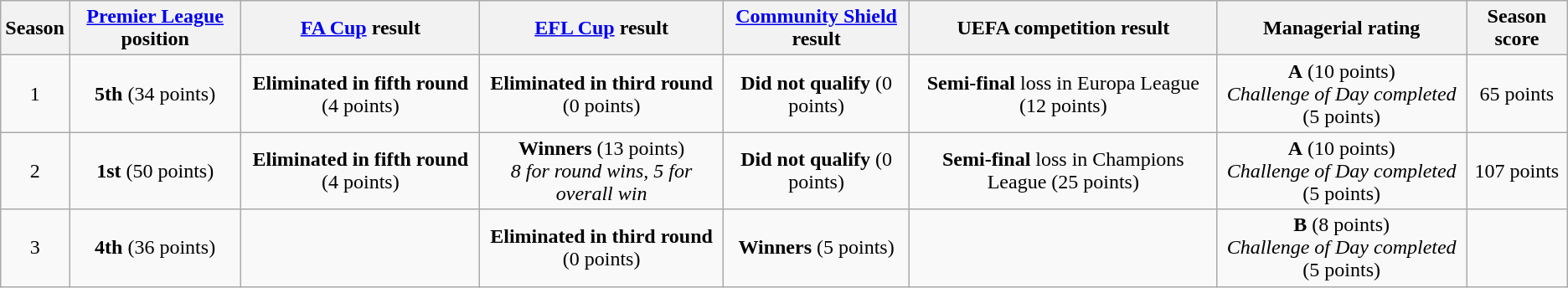<table class="wikitable" style="text-align:center">
<tr>
<th>Season</th>
<th><a href='#'>Premier League</a> position</th>
<th><a href='#'>FA Cup</a> result</th>
<th><a href='#'>EFL Cup</a> result</th>
<th><a href='#'>Community Shield</a> result</th>
<th>UEFA competition result</th>
<th>Managerial rating</th>
<th>Season score</th>
</tr>
<tr>
<td>1</td>
<td><strong>5th</strong> (34 points)</td>
<td><strong>Eliminated in fifth round</strong> (4 points)</td>
<td><strong>Eliminated</strong> <strong>in third round</strong> (0 points)</td>
<td><strong>Did not qualify</strong> (0 points)</td>
<td><strong>Semi-final</strong> loss in Europa League (12 points)</td>
<td><strong>A</strong> (10 points)<br><em>Challenge of Day completed</em> (5 points)</td>
<td>65 points</td>
</tr>
<tr>
<td>2</td>
<td><strong>1st</strong> (50 points)</td>
<td><strong>Eliminated in fifth round</strong> (4 points)</td>
<td><strong>Winners</strong> (13 points)<br><em>8 for round wins, 5 for overall win</em></td>
<td><strong>Did not qualify</strong> (0 points)</td>
<td><strong>Semi-final</strong> loss in Champions League (25 points)</td>
<td><strong>A</strong> (10 points)<br><em>Challenge of Day completed</em> (5 points)</td>
<td>107 points</td>
</tr>
<tr>
<td>3</td>
<td><strong>4th</strong> (36 points)</td>
<td></td>
<td><strong>Eliminated</strong> <strong>in third round</strong> (0 points)</td>
<td><strong>Winners</strong> (5 points)</td>
<td></td>
<td><strong>B</strong> (8 points)<br><em>Challenge of Day completed</em> (5 points)</td>
</tr>
</table>
